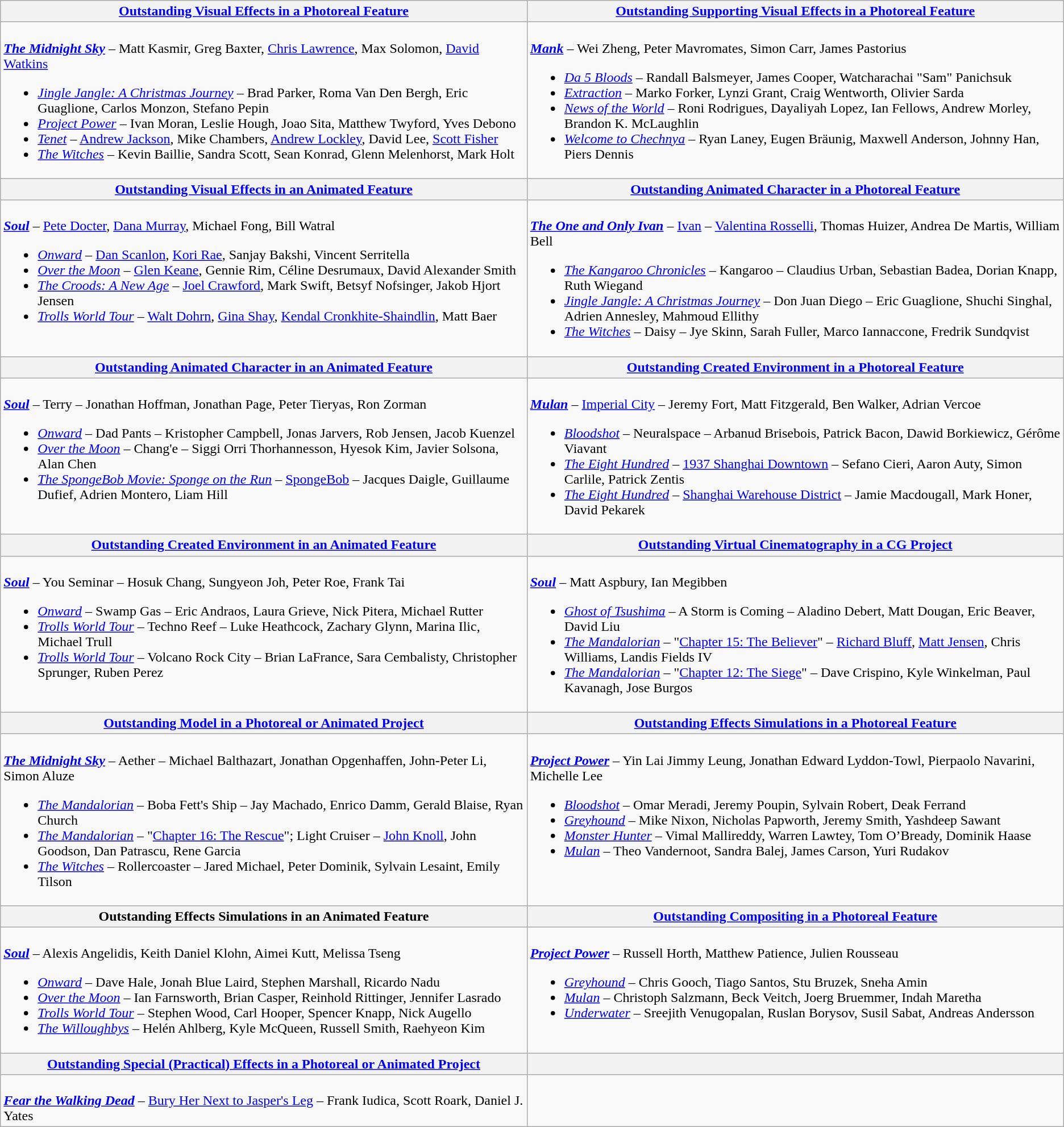<table class=wikitable style="width=100%">
<tr>
<th style="width=50%"><strong><a href='#'>Outstanding Visual Effects in a Photoreal Feature</a></strong></th>
<th style="width=50%"><strong><a href='#'>Outstanding Supporting Visual Effects in a Photoreal Feature</a></strong></th>
</tr>
<tr>
<td valign="top"><br><strong><em><a href='#'>The Midnight Sky</a></em></strong> – Matt Kasmir, Greg Baxter, <a href='#'>Chris Lawrence</a>, Max Solomon, <a href='#'>David Watkins</a><ul><li><em><a href='#'>Jingle Jangle: A Christmas Journey</a></em> – Brad Parker, Roma Van Den Bergh, Eric Guaglione, Carlos Monzon, Stefano Pepin</li><li><em><a href='#'>Project Power</a></em> – Ivan Moran, Leslie Hough, Joao Sita, Matthew Twyford, Yves Debono</li><li><em><a href='#'>Tenet</a></em> – <a href='#'>Andrew Jackson</a>, Mike Chambers, <a href='#'>Andrew Lockley</a>, David Lee, <a href='#'>Scott Fisher</a></li><li><em><a href='#'>The Witches</a></em> – Kevin Baillie, Sandra Scott, Sean Konrad, Glenn Melenhorst, Mark Holt</li></ul></td>
<td valign="top"><br><strong><em><a href='#'>Mank</a></em></strong> – Wei Zheng, Peter Mavromates, Simon Carr, James Pastorius<ul><li><em><a href='#'>Da 5 Bloods</a></em> – Randall Balsmeyer, James Cooper, Watcharachai "Sam" Panichsuk</li><li><em><a href='#'>Extraction</a></em> – Marko Forker, Lynzi Grant, Craig Wentworth, Olivier Sarda</li><li><em><a href='#'>News of the World</a></em> – Roni Rodrigues, Dayaliyah Lopez, Ian Fellows, Andrew Morley, Brandon K. McLaughlin</li><li><em><a href='#'>Welcome to Chechnya</a></em> – Ryan Laney, Eugen Bräunig, Maxwell Anderson, Johnny Han, Piers Dennis</li></ul></td>
</tr>
<tr>
<th style="width=50%"><strong><a href='#'>Outstanding Visual Effects in an Animated Feature</a></strong></th>
<th style="width=50%"><strong><a href='#'>Outstanding Animated Character in a Photoreal Feature</a></strong></th>
</tr>
<tr>
<td valign="top"><br><strong><em><a href='#'>Soul</a></em></strong> – <a href='#'>Pete Docter</a>, <a href='#'>Dana Murray</a>, Michael Fong, Bill Watral<ul><li><em><a href='#'>Onward</a></em> – <a href='#'>Dan Scanlon</a>, <a href='#'>Kori Rae</a>, Sanjay Bakshi, Vincent Serritella</li><li><em><a href='#'>Over the Moon</a></em> – <a href='#'>Glen Keane</a>, Gennie Rim, Céline Desrumaux, David Alexander Smith</li><li><em><a href='#'>The Croods: A New Age</a></em> – <a href='#'>Joel Crawford</a>, Mark Swift, Betsyf Nofsinger, Jakob Hjort Jensen</li><li><em><a href='#'>Trolls World Tour</a></em> – <a href='#'>Walt Dohrn</a>, <a href='#'>Gina Shay</a>, <a href='#'>Kendal Cronkhite-Shaindlin</a>, Matt Baer</li></ul></td>
<td valign="top"><br><strong><em><a href='#'>The One and Only Ivan</a></em></strong> – <a href='#'>Ivan</a> – <a href='#'>Valentina Rosselli</a>, Thomas Huizer, Andrea De Martis, William Bell<ul><li><em><a href='#'>The Kangaroo Chronicles</a></em> – Kangaroo – Claudius Urban, Sebastian Badea, Dorian Knapp, Ruth Wiegand</li><li><em><a href='#'>Jingle Jangle: A Christmas Journey</a></em> – Don Juan Diego – Eric Guaglione, Shuchi Singhal, Adrien Annesley, Mahmoud Ellithy</li><li><em><a href='#'>The Witches</a></em> – Daisy – Jye Skinn, Sarah Fuller, Marco Iannaccone, Fredrik Sundqvist</li></ul></td>
</tr>
<tr>
<th style="width=50%"><strong><a href='#'>Outstanding Animated Character in an Animated Feature</a></strong></th>
<th style="width=50%"><strong><a href='#'>Outstanding Created Environment in a Photoreal Feature</a></strong></th>
</tr>
<tr>
<td valign="top"><br><strong><em><a href='#'>Soul</a></em></strong> – Terry – Jonathan Hoffman, Jonathan Page, Peter Tieryas, Ron Zorman<ul><li><em><a href='#'>Onward</a></em> – Dad Pants – Kristopher Campbell, Jonas Jarvers, Rob Jensen, Jacob Kuenzel</li><li><em><a href='#'>Over the Moon</a></em> – Chang'e – Siggi Orri Thorhannesson, Hyesok Kim, Javier Solsona, Alan Chen</li><li><em><a href='#'>The SpongeBob Movie: Sponge on the Run</a></em> – <a href='#'>SpongeBob</a> – Jacques Daigle, Guillaume Dufief, Adrien Montero, Liam Hill</li></ul></td>
<td valign="top"><br><strong><em><a href='#'>Mulan</a></em></strong> – <a href='#'>Imperial City</a> – Jeremy Fort, Matt Fitzgerald, Ben Walker, Adrian Vercoe<ul><li><em><a href='#'>Bloodshot</a></em> – Neuralspace – Arbanud Brisebois, Patrick Bacon, Dawid Borkiewicz, Gérôme Viavant</li><li><em><a href='#'>The Eight Hundred</a></em> – <a href='#'>1937 Shanghai Downtown</a> – Sefano Cieri, Aaron Auty, Simon Carlile, Patrick Zentis</li><li><em><a href='#'>The Eight Hundred</a></em> – <a href='#'>Shanghai Warehouse District</a> – Jamie Macdougall, Mark Honer, David Pekarek</li></ul></td>
</tr>
<tr>
<th style="width=50%"><strong><a href='#'>Outstanding Created Environment in an Animated Feature</a></strong></th>
<th style="width=50%"><strong><a href='#'>Outstanding Virtual Cinematography in a CG Project</a></strong></th>
</tr>
<tr>
<td valign="top"><br><strong><em><a href='#'>Soul</a></em></strong> – You Seminar – Hosuk Chang, Sungyeon Joh, Peter Roe, Frank Tai<ul><li><em><a href='#'>Onward</a></em> – Swamp Gas – Eric Andraos, Laura Grieve, Nick Pitera, Michael Rutter</li><li><em><a href='#'>Trolls World Tour</a></em> – Techno Reef – Luke Heathcock, Zachary Glynn, Marina Ilic, Michael Trull</li><li><em><a href='#'>Trolls World Tour</a></em> – Volcano Rock City – Brian LaFrance, Sara Cembalisty, Christopher Sprunger, Ruben Perez</li></ul></td>
<td valign="top"><br><strong><em><a href='#'>Soul</a></em></strong> – Matt Aspbury, Ian Megibben<ul><li><em><a href='#'>Ghost of Tsushima</a></em> – A Storm is Coming – Aladino Debert, Matt Dougan, Eric Beaver, David Liu</li><li><em><a href='#'>The Mandalorian</a></em> – "<a href='#'>Chapter 15: The Believer</a>" – <a href='#'>Richard Bluff</a>, <a href='#'>Matt Jensen</a>, Chris Williams, Landis Fields IV</li><li><em><a href='#'>The Mandalorian</a></em> – "<a href='#'>Chapter 12: The Siege</a>" – Dave Crispino, Kyle Winkelman, Paul Kavanagh, Jose Burgos</li></ul></td>
</tr>
<tr>
<th style="width=50%"><strong><a href='#'>Outstanding Model in a Photoreal or Animated Project</a></strong></th>
<th style="width=50%"><strong><a href='#'>Outstanding Effects Simulations in a Photoreal Feature</a></strong></th>
</tr>
<tr>
<td valign="top"><br><strong><em><a href='#'>The Midnight Sky</a></em></strong> – Aether – Michael Balthazart, Jonathan Opgenhaffen, John-Peter Li, Simon Aluze<ul><li><em><a href='#'>The Mandalorian</a></em> – Boba Fett's Ship – Jay Machado, Enrico Damm, Gerald Blaise, Ryan Church</li><li><em><a href='#'>The Mandalorian</a></em> – "<a href='#'>Chapter 16: The Rescue</a>"; Light Cruiser – <a href='#'>John Knoll</a>, John Goodson, Dan Patrascu, Rene Garcia</li><li><em><a href='#'>The Witches</a></em> – Rollercoaster – Jared Michael, Peter Dominik, Sylvain Lesaint, Emily Tilson</li></ul></td>
<td valign="top"><br><strong><em><a href='#'>Project Power</a></em></strong> – Yin Lai Jimmy Leung, Jonathan Edward Lyddon-Towl, Pierpaolo Navarini, Michelle Lee<ul><li><em><a href='#'>Bloodshot</a></em> – Omar Meradi, Jeremy Poupin, Sylvain Robert, Deak Ferrand</li><li><em><a href='#'>Greyhound</a></em> – Mike Nixon, Nicholas Papworth, Jeremy Smith, Yashdeep Sawant</li><li><em><a href='#'>Monster Hunter</a></em> – Vimal Mallireddy, Warren Lawtey, Tom O’Bready, Dominik Haase</li><li><em><a href='#'>Mulan</a></em> – Theo Vandernoot, Sandra Balej, James Carson, Yuri Rudakov</li></ul></td>
</tr>
<tr>
<th style="width=50%"><strong>Outstanding Effects Simulations in an Animated Feature</strong></th>
<th style="width=50%"><strong><a href='#'>Outstanding Compositing in a Photoreal Feature</a></strong></th>
</tr>
<tr>
<td valign="top"><br><strong><em><a href='#'>Soul</a></em></strong> – Alexis Angelidis, Keith Daniel Klohn, Aimei Kutt, Melissa Tseng<ul><li><em><a href='#'>Onward</a></em> – Dave Hale, Jonah Blue Laird, Stephen Marshall, Ricardo Nadu</li><li><em><a href='#'>Over the Moon</a></em> – Ian Farnsworth, Brian Casper, Reinhold Rittinger, Jennifer Lasrado</li><li><em><a href='#'>Trolls World Tour</a></em> – Stephen Wood, Carl Hooper, Spencer Knapp, Nick Augello</li><li><em><a href='#'>The Willoughbys</a></em> – Helén Ahlberg, Kyle McQueen, Russell Smith, Raehyeon Kim</li></ul></td>
<td valign="top"><br><strong><em><a href='#'>Project Power</a></em></strong> – Russell Horth, Matthew Patience, Julien Rousseau<ul><li><em><a href='#'>Greyhound</a></em> – Chris Gooch, Tiago Santos, Stu Bruzek, Sneha Amin</li><li><em><a href='#'>Mulan</a></em> – Christoph Salzmann, Beck Veitch, Joerg Bruemmer, Indah Maretha</li><li><em><a href='#'>Underwater</a></em> – Sreejith Venugopalan, Ruslan Borysov, Susil Sabat, Andreas Andersson</li></ul></td>
</tr>
<tr>
<th style="width=50%"><strong><a href='#'>Outstanding Special (Practical) Effects in a Photoreal or Animated Project</a></strong></th>
<th style="width=50%"></th>
</tr>
<tr>
<td valign="top"><br><strong><em><a href='#'>Fear the Walking Dead</a></em></strong> – <a href='#'>Bury Her Next to Jasper's Leg</a> – Frank Iudica, Scott Roark, Daniel J. Yates</td>
<td valign="top"></td>
</tr>
</table>
